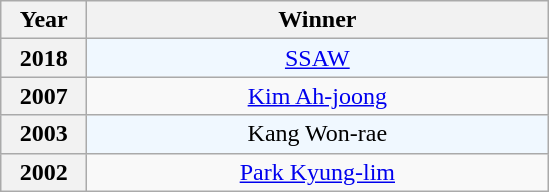<table class="wikitable plainrowheaders" style="text-align: center">
<tr>
<th scope="col" width="50">Year</th>
<th scope="col" width="300">Winner</th>
</tr>
<tr style="background:#F0F8FF">
<th scope="row" style="text-align:center;">2018</th>
<td><a href='#'>SSAW</a></td>
</tr>
<tr>
<th scope="row" style="text-align:center;">2007</th>
<td><a href='#'>Kim Ah-joong</a></td>
</tr>
<tr style="background:#F0F8FF">
<th scope="row" style="text-align:center;">2003</th>
<td>Kang Won-rae</td>
</tr>
<tr>
<th scope="row" style="text-align:center;">2002</th>
<td><a href='#'>Park Kyung-lim</a></td>
</tr>
</table>
